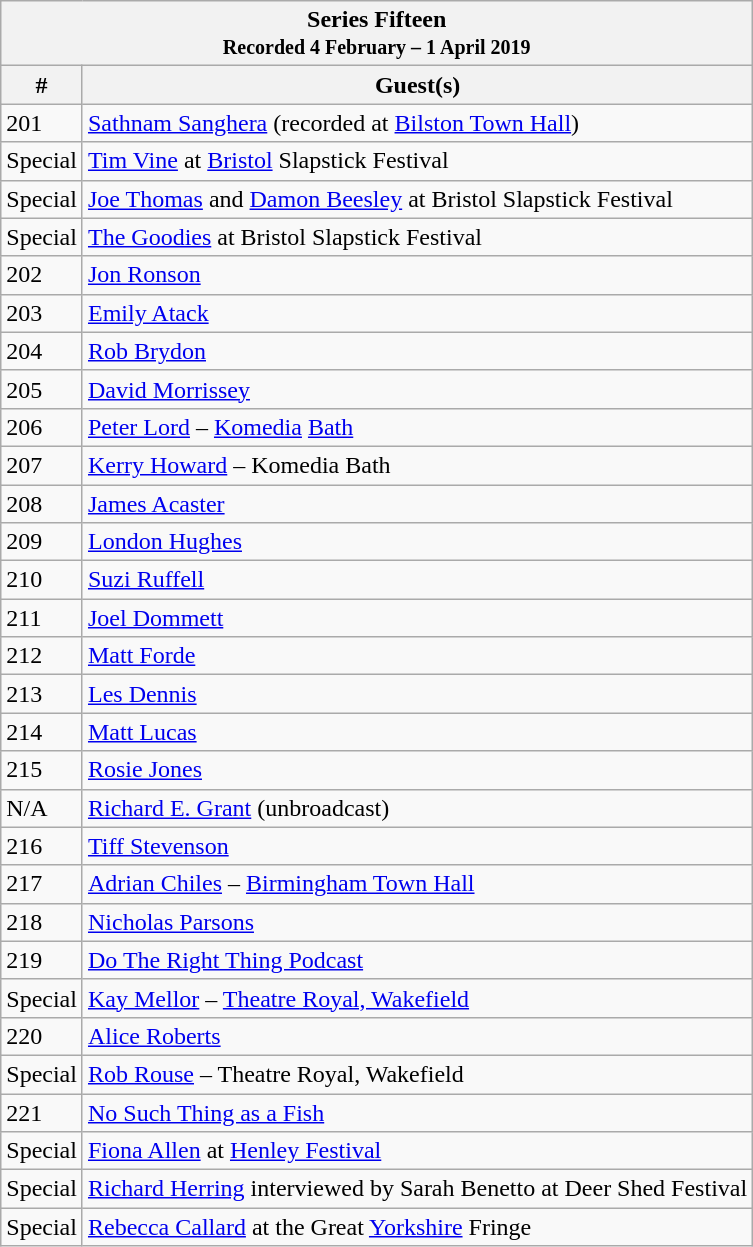<table class="wikitable">
<tr>
<th colspan="3">Series Fifteen<br><small>Recorded 4 February – 1 April 2019</small></th>
</tr>
<tr>
<th>#</th>
<th>Guest(s)</th>
</tr>
<tr>
<td>201</td>
<td><a href='#'>Sathnam Sanghera</a> (recorded at <a href='#'>Bilston Town Hall</a>)</td>
</tr>
<tr>
<td>Special</td>
<td><a href='#'>Tim Vine</a> at <a href='#'>Bristol</a> Slapstick Festival</td>
</tr>
<tr>
<td>Special</td>
<td><a href='#'>Joe Thomas</a> and <a href='#'>Damon Beesley</a> at Bristol Slapstick Festival</td>
</tr>
<tr>
<td>Special</td>
<td><a href='#'>The Goodies</a> at Bristol Slapstick Festival</td>
</tr>
<tr>
<td>202</td>
<td><a href='#'>Jon Ronson</a></td>
</tr>
<tr>
<td>203</td>
<td><a href='#'>Emily Atack</a></td>
</tr>
<tr>
<td>204</td>
<td><a href='#'>Rob Brydon</a></td>
</tr>
<tr>
<td>205</td>
<td><a href='#'>David Morrissey</a></td>
</tr>
<tr>
<td>206</td>
<td><a href='#'>Peter Lord</a> – <a href='#'>Komedia</a> <a href='#'>Bath</a></td>
</tr>
<tr>
<td>207</td>
<td><a href='#'>Kerry Howard</a> – Komedia Bath</td>
</tr>
<tr>
<td>208</td>
<td><a href='#'>James Acaster</a></td>
</tr>
<tr>
<td>209</td>
<td><a href='#'>London Hughes</a></td>
</tr>
<tr>
<td>210</td>
<td><a href='#'>Suzi Ruffell</a></td>
</tr>
<tr>
<td>211</td>
<td><a href='#'>Joel Dommett</a></td>
</tr>
<tr>
<td>212</td>
<td><a href='#'>Matt Forde</a></td>
</tr>
<tr>
<td>213</td>
<td><a href='#'>Les Dennis</a></td>
</tr>
<tr>
<td>214</td>
<td><a href='#'>Matt Lucas</a></td>
</tr>
<tr>
<td>215</td>
<td><a href='#'>Rosie Jones</a></td>
</tr>
<tr>
<td>N/A</td>
<td><a href='#'>Richard E. Grant</a> (unbroadcast)</td>
</tr>
<tr>
<td>216</td>
<td><a href='#'>Tiff Stevenson</a></td>
</tr>
<tr>
<td>217</td>
<td><a href='#'>Adrian Chiles</a> – <a href='#'>Birmingham Town Hall</a></td>
</tr>
<tr>
<td>218</td>
<td><a href='#'>Nicholas Parsons</a></td>
</tr>
<tr>
<td>219</td>
<td><a href='#'>Do The Right Thing Podcast</a></td>
</tr>
<tr>
<td>Special</td>
<td><a href='#'>Kay Mellor</a> – <a href='#'>Theatre Royal, Wakefield</a></td>
</tr>
<tr>
<td>220</td>
<td><a href='#'>Alice Roberts</a></td>
</tr>
<tr>
<td>Special</td>
<td><a href='#'>Rob Rouse</a> – Theatre Royal, Wakefield</td>
</tr>
<tr>
<td>221</td>
<td><a href='#'>No Such Thing as a Fish</a></td>
</tr>
<tr>
<td>Special</td>
<td><a href='#'>Fiona Allen</a> at <a href='#'>Henley Festival</a></td>
</tr>
<tr>
<td>Special</td>
<td><a href='#'>Richard Herring</a> interviewed by Sarah Benetto at Deer Shed Festival</td>
</tr>
<tr>
<td>Special</td>
<td><a href='#'>Rebecca Callard</a> at the Great <a href='#'>Yorkshire</a> Fringe</td>
</tr>
</table>
